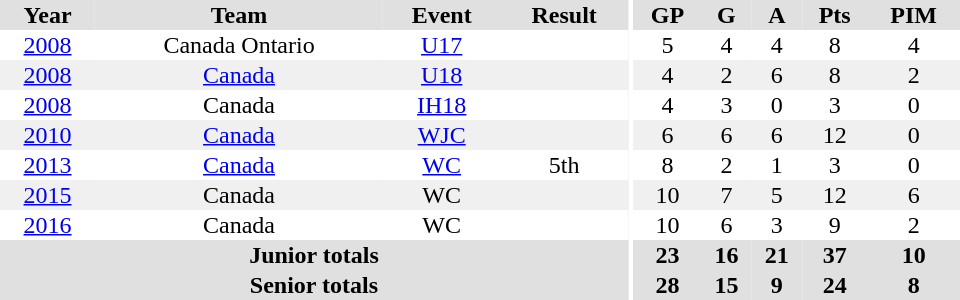<table border="0" cellpadding="1" cellspacing="0" ID="Table3" style="text-align:center; width:40em;">
<tr bgcolor="#e0e0e0">
<th>Year</th>
<th>Team</th>
<th>Event</th>
<th>Result</th>
<th rowspan="99" bgcolor="#ffffff"></th>
<th>GP</th>
<th>G</th>
<th>A</th>
<th>Pts</th>
<th>PIM</th>
</tr>
<tr>
<td><a href='#'>2008</a></td>
<td>Canada Ontario</td>
<td><a href='#'>U17</a></td>
<td></td>
<td>5</td>
<td>4</td>
<td>4</td>
<td>8</td>
<td>4</td>
</tr>
<tr bgcolor="#f0f0f0">
<td><a href='#'>2008</a></td>
<td><a href='#'>Canada</a></td>
<td><a href='#'>U18</a></td>
<td></td>
<td>4</td>
<td>2</td>
<td>6</td>
<td>8</td>
<td>2</td>
</tr>
<tr>
<td><a href='#'>2008</a></td>
<td>Canada</td>
<td><a href='#'>IH18</a></td>
<td></td>
<td>4</td>
<td>3</td>
<td>0</td>
<td>3</td>
<td>0</td>
</tr>
<tr bgcolor="#f0f0f0">
<td><a href='#'>2010</a></td>
<td><a href='#'>Canada</a></td>
<td><a href='#'>WJC</a></td>
<td></td>
<td>6</td>
<td>6</td>
<td>6</td>
<td>12</td>
<td>0</td>
</tr>
<tr>
<td><a href='#'>2013</a></td>
<td><a href='#'>Canada</a></td>
<td><a href='#'>WC</a></td>
<td>5th</td>
<td>8</td>
<td>2</td>
<td>1</td>
<td>3</td>
<td>0</td>
</tr>
<tr bgcolor="#f0f0f0">
<td><a href='#'>2015</a></td>
<td>Canada</td>
<td>WC</td>
<td></td>
<td>10</td>
<td>7</td>
<td>5</td>
<td>12</td>
<td>6</td>
</tr>
<tr>
<td><a href='#'>2016</a></td>
<td>Canada</td>
<td>WC</td>
<td></td>
<td>10</td>
<td>6</td>
<td>3</td>
<td>9</td>
<td>2</td>
</tr>
<tr bgcolor="#e0e0e0">
<th colspan="4">Junior totals</th>
<th>23</th>
<th>16</th>
<th>21</th>
<th>37</th>
<th>10</th>
</tr>
<tr bgcolor="#e0e0e0">
<th colspan="4">Senior totals</th>
<th>28</th>
<th>15</th>
<th>9</th>
<th>24</th>
<th>8</th>
</tr>
</table>
